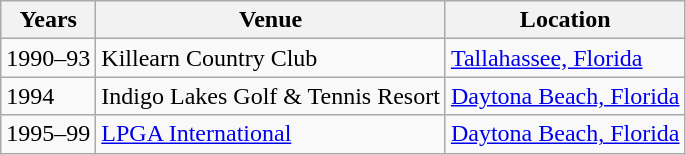<table class=wikitable>
<tr>
<th>Years</th>
<th>Venue</th>
<th>Location</th>
</tr>
<tr>
<td>1990–93</td>
<td>Killearn Country Club</td>
<td><a href='#'>Tallahassee, Florida</a></td>
</tr>
<tr>
<td>1994</td>
<td>Indigo Lakes Golf & Tennis Resort</td>
<td><a href='#'>Daytona Beach, Florida</a></td>
</tr>
<tr>
<td>1995–99</td>
<td><a href='#'>LPGA International</a></td>
<td><a href='#'>Daytona Beach, Florida</a></td>
</tr>
</table>
